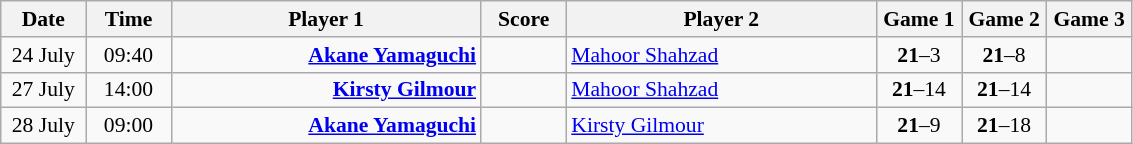<table class="wikitable" style="font-size:90%; text-align:center">
<tr>
<th width="50">Date</th>
<th width="50">Time</th>
<th width="200">Player 1</th>
<th width="50">Score</th>
<th width="200">Player 2</th>
<th width="50">Game 1</th>
<th width="50">Game 2</th>
<th width="50">Game 3</th>
</tr>
<tr>
<td>24 July</td>
<td>09:40</td>
<td align="right"><strong><a href='#'>Akane Yamaguchi</a> </strong></td>
<td> </td>
<td align="left"> <a href='#'>Mahoor Shahzad</a></td>
<td><strong>21</strong>–3</td>
<td><strong>21</strong>–8</td>
<td></td>
</tr>
<tr>
<td>27 July</td>
<td>14:00</td>
<td align="right"><strong><a href='#'>Kirsty Gilmour</a></strong> </td>
<td> </td>
<td align="left"> <a href='#'>Mahoor Shahzad</a></td>
<td><strong>21</strong>–14</td>
<td><strong>21</strong>–14</td>
<td></td>
</tr>
<tr>
<td>28 July</td>
<td>09:00</td>
<td align="right"><strong><a href='#'>Akane Yamaguchi</a> </strong></td>
<td> </td>
<td align="left"> <a href='#'>Kirsty Gilmour</a></td>
<td><strong>21</strong>–9</td>
<td><strong>21</strong>–18</td>
<td></td>
</tr>
</table>
